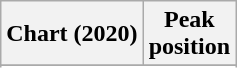<table class="wikitable sortable plainrowheaders">
<tr>
<th>Chart (2020)</th>
<th>Peak<br>position</th>
</tr>
<tr>
</tr>
<tr>
</tr>
<tr>
</tr>
<tr>
</tr>
</table>
